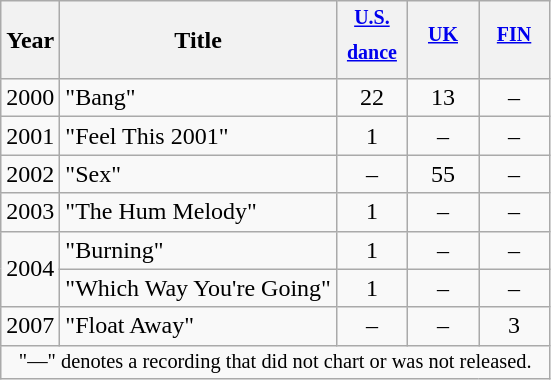<table class="wikitable plainrowheaders">
<tr>
<th>Year</th>
<th>Title</th>
<th width="40"><sup><a href='#'>U.S. dance</a></sup></th>
<th width="40"><sup><a href='#'>UK</a></sup></th>
<th width="40"><sup><a href='#'>FIN</a></sup></th>
</tr>
<tr>
<td>2000</td>
<td>"Bang"</td>
<td align="center">22</td>
<td align="center">13</td>
<td align="center">–</td>
</tr>
<tr>
<td>2001</td>
<td>"Feel This 2001"</td>
<td align="center">1</td>
<td align="center">–</td>
<td align="center">–</td>
</tr>
<tr>
<td>2002</td>
<td>"Sex"</td>
<td align="center">–</td>
<td align="center">55</td>
<td align="center">–</td>
</tr>
<tr>
<td>2003</td>
<td>"The Hum Melody"</td>
<td align="center">1</td>
<td align="center">–</td>
<td align="center">–</td>
</tr>
<tr>
<td rowspan="2">2004</td>
<td>"Burning"</td>
<td align="center">1</td>
<td align="center">–</td>
<td align="center">–</td>
</tr>
<tr>
<td>"Which Way You're Going"</td>
<td align="center">1</td>
<td align="center">–</td>
<td align="center">–</td>
</tr>
<tr>
<td>2007</td>
<td>"Float Away"</td>
<td align="center">–</td>
<td align="center">–</td>
<td align="center">3</td>
</tr>
<tr>
<td colspan=5" style="font-size:85%;text-align:center;">"—" denotes a recording that did not chart or was not released.</td>
</tr>
</table>
